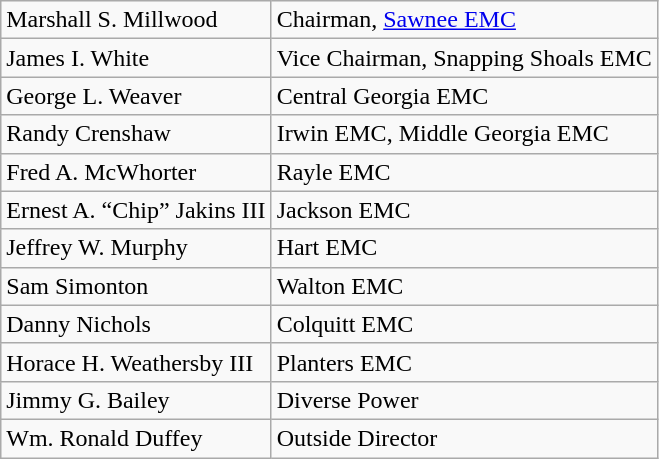<table class="wikitable">
<tr>
<td>Marshall S. Millwood</td>
<td>Chairman, <a href='#'>Sawnee EMC</a></td>
</tr>
<tr>
<td>James I. White</td>
<td>Vice Chairman, Snapping Shoals EMC</td>
</tr>
<tr>
<td>George L. Weaver</td>
<td>Central Georgia EMC</td>
</tr>
<tr>
<td>Randy Crenshaw</td>
<td>Irwin EMC, Middle Georgia EMC</td>
</tr>
<tr>
<td>Fred A. McWhorter</td>
<td>Rayle EMC</td>
</tr>
<tr>
<td>Ernest A. “Chip” Jakins III</td>
<td>Jackson EMC</td>
</tr>
<tr>
<td>Jeffrey W. Murphy</td>
<td>Hart EMC</td>
</tr>
<tr>
<td>Sam Simonton</td>
<td>Walton EMC</td>
</tr>
<tr>
<td>Danny Nichols</td>
<td>Colquitt EMC</td>
</tr>
<tr>
<td>Horace H. Weathersby III</td>
<td>Planters EMC</td>
</tr>
<tr>
<td>Jimmy G. Bailey</td>
<td>Diverse Power</td>
</tr>
<tr>
<td>Wm. Ronald Duffey</td>
<td>Outside Director</td>
</tr>
</table>
